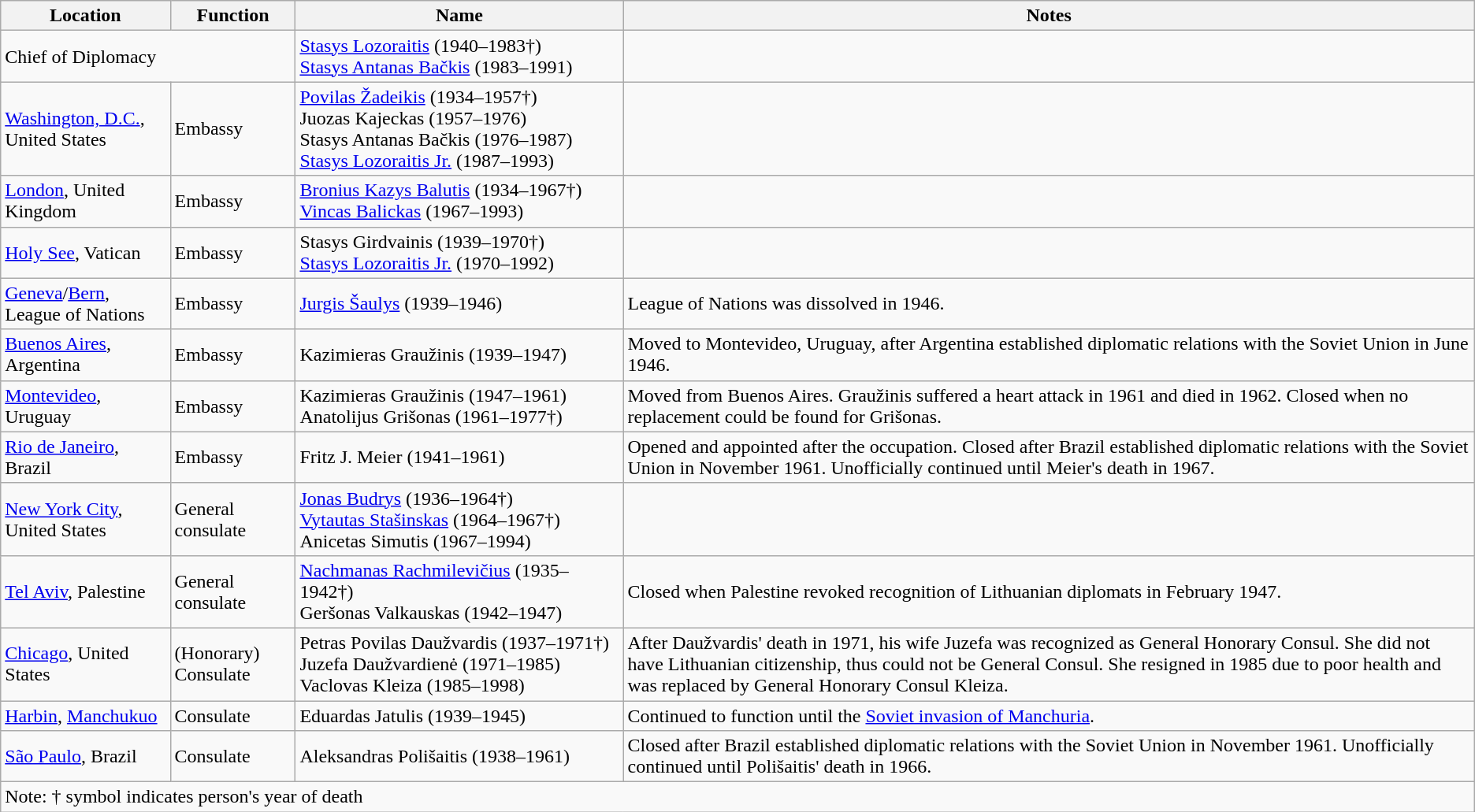<table class=wikitable>
<tr>
<th>Location</th>
<th>Function</th>
<th width=270px>Name</th>
<th>Notes</th>
</tr>
<tr>
<td colspan="2">Chief of Diplomacy</td>
<td><a href='#'>Stasys Lozoraitis</a> (1940–1983†) <br> <a href='#'>Stasys Antanas Bačkis</a> (1983–1991)</td>
<td></td>
</tr>
<tr>
<td><a href='#'>Washington, D.C.</a>, United States</td>
<td>Embassy</td>
<td><a href='#'>Povilas Žadeikis</a> (1934–1957†) <br> Juozas Kajeckas (1957–1976) <br> Stasys Antanas Bačkis (1976–1987) <br> <a href='#'>Stasys Lozoraitis Jr.</a> (1987–1993)</td>
<td></td>
</tr>
<tr>
<td><a href='#'>London</a>, United Kingdom</td>
<td>Embassy</td>
<td><a href='#'>Bronius Kazys Balutis</a> (1934–1967†) <br> <a href='#'>Vincas Balickas</a> (1967–1993)</td>
<td></td>
</tr>
<tr>
<td><a href='#'>Holy See</a>, Vatican</td>
<td>Embassy</td>
<td>Stasys Girdvainis (1939–1970†) <br> <a href='#'>Stasys Lozoraitis Jr.</a> (1970–1992)</td>
<td></td>
</tr>
<tr>
<td><a href='#'>Geneva</a>/<a href='#'>Bern</a>, League of Nations</td>
<td>Embassy</td>
<td><a href='#'>Jurgis Šaulys</a> (1939–1946)</td>
<td>League of Nations was dissolved in 1946.</td>
</tr>
<tr>
<td><a href='#'>Buenos Aires</a>, Argentina</td>
<td>Embassy</td>
<td>Kazimieras Graužinis (1939–1947)</td>
<td>Moved to Montevideo, Uruguay, after Argentina established diplomatic relations with the Soviet Union in June 1946.</td>
</tr>
<tr>
<td><a href='#'>Montevideo</a>, Uruguay</td>
<td>Embassy</td>
<td>Kazimieras Graužinis (1947–1961) <br> Anatolijus Grišonas (1961–1977†)</td>
<td>Moved from Buenos Aires. Graužinis suffered a heart attack in 1961 and died in 1962. Closed when no replacement could be found for Grišonas.</td>
</tr>
<tr>
<td><a href='#'>Rio de Janeiro</a>, Brazil</td>
<td>Embassy</td>
<td>Fritz J. Meier (1941–1961)</td>
<td>Opened and appointed after the occupation. Closed after Brazil established diplomatic relations with the Soviet Union in November 1961. Unofficially continued until Meier's death in 1967.</td>
</tr>
<tr>
<td><a href='#'>New York City</a>, United States</td>
<td>General consulate</td>
<td><a href='#'>Jonas Budrys</a> (1936–1964†)<br><a href='#'>Vytautas Stašinskas</a> (1964–1967†)<br>Anicetas Simutis (1967–1994)</td>
<td></td>
</tr>
<tr>
<td><a href='#'>Tel Aviv</a>, Palestine</td>
<td>General consulate</td>
<td><a href='#'>Nachmanas Rachmilevičius</a> (1935–1942†)<br> Geršonas Valkauskas (1942–1947)</td>
<td>Closed when Palestine revoked recognition of Lithuanian diplomats in February 1947.</td>
</tr>
<tr>
<td><a href='#'>Chicago</a>, United States</td>
<td>(Honorary) Consulate</td>
<td>Petras Povilas Daužvardis (1937–1971†)<br>Juzefa Daužvardienė (1971–1985)<br>Vaclovas Kleiza (1985–1998)</td>
<td>After Daužvardis' death in 1971, his wife Juzefa was recognized as General Honorary Consul. She did not have Lithuanian citizenship, thus could not be General Consul.  She resigned in 1985 due to poor health and was replaced by General Honorary Consul Kleiza.</td>
</tr>
<tr>
<td><a href='#'>Harbin</a>, <a href='#'>Manchukuo</a></td>
<td>Consulate</td>
<td>Eduardas Jatulis (1939–1945)</td>
<td>Continued to function until the <a href='#'>Soviet invasion of Manchuria</a>.</td>
</tr>
<tr>
<td><a href='#'>São Paulo</a>, Brazil</td>
<td>Consulate</td>
<td>Aleksandras Polišaitis (1938–1961)</td>
<td>Closed after Brazil established diplomatic relations with the Soviet Union in November 1961. Unofficially continued until Polišaitis' death in 1966.</td>
</tr>
<tr>
<td colspan="4">Note: † symbol indicates person's year of death</td>
</tr>
</table>
